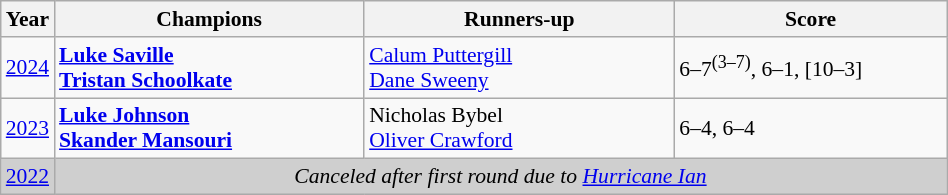<table class="wikitable" style="font-size:90%">
<tr>
<th>Year</th>
<th style="width:200px;">Champions</th>
<th style="width:200px;">Runners-up</th>
<th style="width:175px;">Score</th>
</tr>
<tr>
<td><a href='#'>2024</a></td>
<td> <strong><a href='#'>Luke Saville</a></strong><br> <strong><a href='#'>Tristan Schoolkate</a></strong></td>
<td> <a href='#'>Calum Puttergill</a><br> <a href='#'>Dane Sweeny</a></td>
<td>6–7<sup>(3–7)</sup>, 6–1, [10–3]</td>
</tr>
<tr>
<td><a href='#'>2023</a></td>
<td> <strong><a href='#'>Luke Johnson</a></strong><br> <strong><a href='#'>Skander Mansouri</a></strong></td>
<td> Nicholas Bybel<br> <a href='#'>Oliver Crawford</a></td>
<td>6–4, 6–4</td>
</tr>
<tr>
<td style="background:#cfcfcf"><a href='#'>2022</a></td>
<td colspan=3 align=center style="background:#cfcfcf"><em>Canceled after first round due to <a href='#'>Hurricane Ian</a></em></td>
</tr>
</table>
